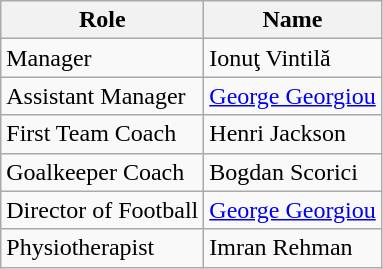<table class=wikitable>
<tr>
<th>Role</th>
<th>Name</th>
</tr>
<tr>
<td>Manager</td>
<td> Ionuţ Vintilă</td>
</tr>
<tr>
<td>Assistant Manager</td>
<td> <a href='#'>George Georgiou</a></td>
</tr>
<tr>
<td>First Team Coach</td>
<td> Henri Jackson</td>
</tr>
<tr>
<td>Goalkeeper Coach</td>
<td> Bogdan Scorici</td>
</tr>
<tr>
<td>Director of Football</td>
<td> <a href='#'>George Georgiou</a></td>
</tr>
<tr>
<td>Physiotherapist</td>
<td> Imran Rehman</td>
</tr>
</table>
